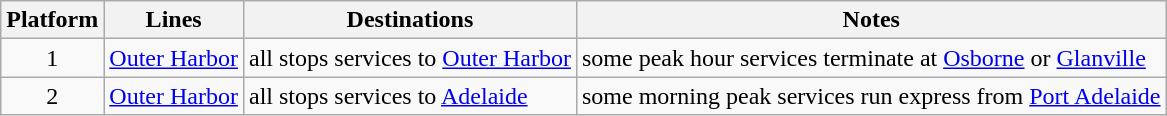<table class="wikitable" style="float: none; margin: 0.5em; ">
<tr>
<th>Platform</th>
<th>Lines</th>
<th>Destinations</th>
<th>Notes</th>
</tr>
<tr>
<td rowspan="1" style="text-align:center;">1</td>
<td style=background:#><a href='#'><span>Outer Harbor</span></a></td>
<td>all stops services to <a href='#'>Outer Harbor</a></td>
<td>some peak hour services terminate at <a href='#'>Osborne</a> or <a href='#'>Glanville</a></td>
</tr>
<tr>
<td rowspan="1" style="text-align:center;">2</td>
<td style=background:#><a href='#'><span>Outer Harbor</span></a></td>
<td>all stops services to <a href='#'>Adelaide</a></td>
<td>some morning peak services run express from <a href='#'>Port Adelaide</a></td>
</tr>
</table>
